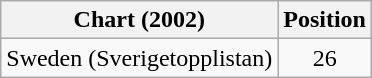<table class="wikitable">
<tr>
<th>Chart (2002)</th>
<th>Position</th>
</tr>
<tr>
<td>Sweden (Sverigetopplistan)</td>
<td align="center">26</td>
</tr>
</table>
